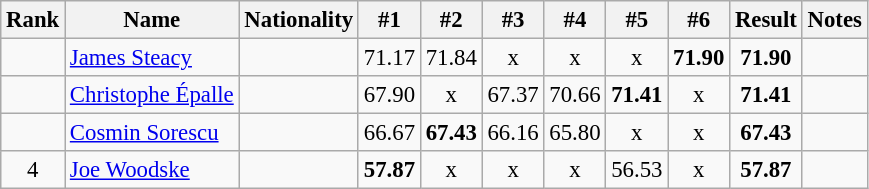<table class="wikitable sortable" style="text-align:center;font-size:95%">
<tr>
<th>Rank</th>
<th>Name</th>
<th>Nationality</th>
<th>#1</th>
<th>#2</th>
<th>#3</th>
<th>#4</th>
<th>#5</th>
<th>#6</th>
<th>Result</th>
<th>Notes</th>
</tr>
<tr>
<td></td>
<td align=left><a href='#'>James Steacy</a></td>
<td align=left></td>
<td>71.17</td>
<td>71.84</td>
<td>x</td>
<td>x</td>
<td>x</td>
<td><strong>71.90</strong></td>
<td><strong>71.90</strong></td>
<td></td>
</tr>
<tr>
<td></td>
<td align=left><a href='#'>Christophe Épalle</a></td>
<td align=left></td>
<td>67.90</td>
<td>x</td>
<td>67.37</td>
<td>70.66</td>
<td><strong>71.41</strong></td>
<td>x</td>
<td><strong>71.41</strong></td>
<td></td>
</tr>
<tr>
<td></td>
<td align=left><a href='#'>Cosmin Sorescu</a></td>
<td align=left></td>
<td>66.67</td>
<td><strong>67.43</strong></td>
<td>66.16</td>
<td>65.80</td>
<td>x</td>
<td>x</td>
<td><strong>67.43</strong></td>
<td></td>
</tr>
<tr>
<td>4</td>
<td align=left><a href='#'>Joe Woodske</a></td>
<td align=left></td>
<td><strong>57.87</strong></td>
<td>x</td>
<td>x</td>
<td>x</td>
<td>56.53</td>
<td>x</td>
<td><strong>57.87</strong></td>
<td></td>
</tr>
</table>
